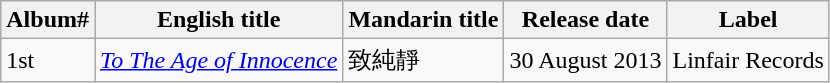<table class="wikitable">
<tr>
<th>Album#</th>
<th>English title</th>
<th>Mandarin title</th>
<th>Release date</th>
<th>Label</th>
</tr>
<tr>
<td>1st</td>
<td><em><a href='#'>To The Age of Innocence</a></em></td>
<td>致純靜</td>
<td>30 August 2013</td>
<td>Linfair Records</td>
</tr>
</table>
